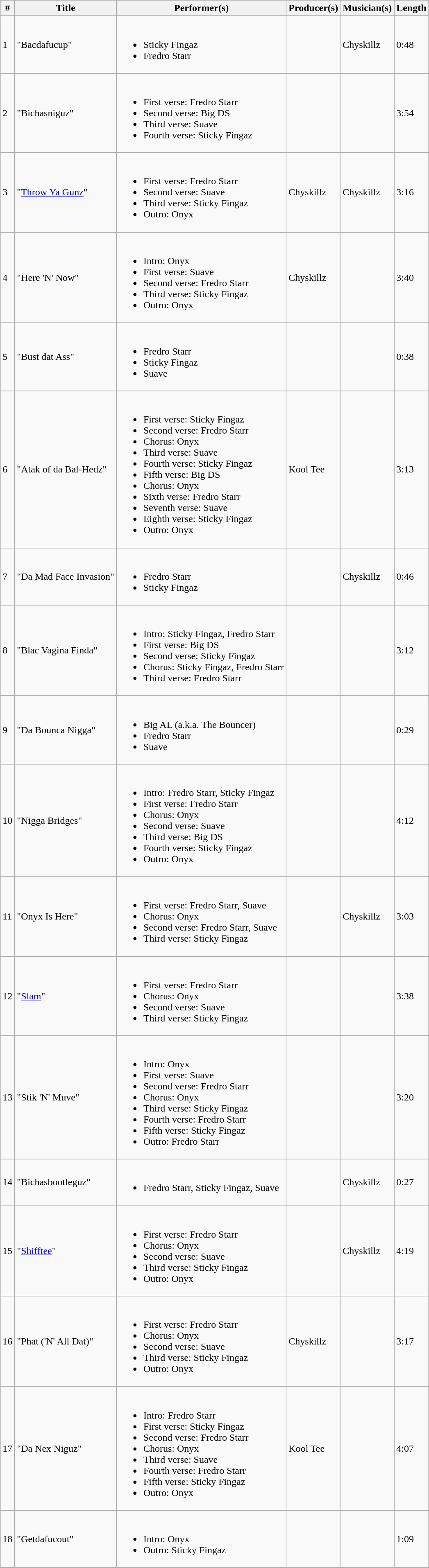<table class="wikitable">
<tr>
<th>#</th>
<th>Title</th>
<th>Performer(s)</th>
<th>Producer(s)</th>
<th>Musician(s)</th>
<th>Length</th>
</tr>
<tr>
<td>1</td>
<td>"Bacdafucup"</td>
<td><br><ul><li>Sticky Fingaz</li><li>Fredro Starr</li></ul></td>
<td></td>
<td>Chyskillz</td>
<td>0:48</td>
</tr>
<tr>
<td>2</td>
<td>"Bichasniguz"</td>
<td><br><ul><li>First verse: Fredro Starr</li><li>Second verse: Big DS</li><li>Third verse: Suave</li><li>Fourth verse: Sticky Fingaz</li></ul></td>
<td></td>
<td></td>
<td>3:54</td>
</tr>
<tr>
<td>3</td>
<td>"<a href='#'>Throw Ya Gunz</a>"</td>
<td><br><ul><li>First verse: Fredro Starr</li><li>Second verse: Suave</li><li>Third verse: Sticky Fingaz</li><li>Outro: Onyx</li></ul></td>
<td>Chyskillz</td>
<td>Chyskillz</td>
<td>3:16</td>
</tr>
<tr>
<td>4</td>
<td>"Here 'N' Now"</td>
<td><br><ul><li>Intro: Onyx</li><li>First verse: Suave</li><li>Second verse: Fredro Starr</li><li>Third verse: Sticky Fingaz</li><li>Outro: Onyx</li></ul></td>
<td>Chyskillz</td>
<td></td>
<td>3:40</td>
</tr>
<tr>
<td>5</td>
<td>"Bust dat Ass"</td>
<td><br><ul><li>Fredro Starr</li><li>Sticky Fingaz</li><li>Suave</li></ul></td>
<td></td>
<td></td>
<td>0:38</td>
</tr>
<tr>
<td>6</td>
<td>"Atak of da Bal-Hedz"</td>
<td><br><ul><li>First verse: Sticky Fingaz</li><li>Second verse: Fredro Starr</li><li>Chorus: Onyx</li><li>Third verse: Suave</li><li>Fourth verse: Sticky Fingaz</li><li>Fifth verse: Big DS</li><li>Chorus: Onyx</li><li>Sixth verse: Fredro Starr</li><li>Seventh verse: Suave</li><li>Eighth verse: Sticky Fingaz</li><li>Outro: Onyx</li></ul></td>
<td>Kool Tee</td>
<td></td>
<td>3:13</td>
</tr>
<tr>
<td>7</td>
<td>"Da Mad Face Invasion"</td>
<td><br><ul><li>Fredro Starr</li><li>Sticky Fingaz</li></ul></td>
<td></td>
<td>Chyskillz</td>
<td>0:46</td>
</tr>
<tr>
<td>8</td>
<td>"Blac Vagina Finda"</td>
<td><br><ul><li>Intro: Sticky Fingaz, Fredro Starr</li><li>First verse: Big DS</li><li>Second verse: Sticky Fingaz</li><li>Chorus: Sticky Fingaz, Fredro Starr</li><li>Third verse: Fredro Starr</li></ul></td>
<td></td>
<td></td>
<td>3:12</td>
</tr>
<tr>
<td>9</td>
<td>"Da Bounca Nigga"</td>
<td><br><ul><li>Big AL (a.k.a. The Bouncer)</li><li>Fredro Starr</li><li>Suave</li></ul></td>
<td></td>
<td></td>
<td>0:29</td>
</tr>
<tr>
<td>10</td>
<td>"Nigga Bridges"</td>
<td><br><ul><li>Intro: Fredro Starr, Sticky Fingaz</li><li>First verse: Fredro Starr</li><li>Chorus: Onyx</li><li>Second verse: Suave</li><li>Third verse: Big DS</li><li>Fourth verse: Sticky Fingaz</li><li>Outro: Onyx</li></ul></td>
<td></td>
<td></td>
<td>4:12</td>
</tr>
<tr>
<td>11</td>
<td>"Onyx Is Here"</td>
<td><br><ul><li>First verse: Fredro Starr, Suave</li><li>Chorus: Onyx</li><li>Second verse: Fredro Starr, Suave</li><li>Third verse: Sticky Fingaz</li></ul></td>
<td></td>
<td>Chyskillz</td>
<td>3:03</td>
</tr>
<tr>
<td>12</td>
<td>"<a href='#'>Slam</a>"</td>
<td><br><ul><li>First verse: Fredro Starr</li><li>Chorus: Onyx</li><li>Second verse: Suave</li><li>Third verse: Sticky Fingaz</li></ul></td>
<td></td>
<td></td>
<td>3:38</td>
</tr>
<tr>
<td>13</td>
<td>"Stik 'N' Muve"</td>
<td><br><ul><li>Intro: Onyx</li><li>First verse: Suave</li><li>Second verse: Fredro Starr</li><li>Chorus: Onyx</li><li>Third verse: Sticky Fingaz</li><li>Fourth verse: Fredro Starr</li><li>Fifth verse: Sticky Fingaz</li><li>Outro: Fredro Starr</li></ul></td>
<td></td>
<td></td>
<td>3:20</td>
</tr>
<tr>
<td>14</td>
<td>"Bichasbootleguz"</td>
<td><br><ul><li>Fredro Starr, Sticky Fingaz, Suave</li></ul></td>
<td></td>
<td>Chyskillz</td>
<td>0:27</td>
</tr>
<tr>
<td>15</td>
<td>"<a href='#'>Shifftee</a>"</td>
<td><br><ul><li>First verse: Fredro Starr</li><li>Chorus: Onyx</li><li>Second verse: Suave</li><li>Third verse: Sticky Fingaz</li><li>Outro: Onyx</li></ul></td>
<td></td>
<td>Chyskillz</td>
<td>4:19</td>
</tr>
<tr>
<td>16</td>
<td>"Phat ('N' All Dat)"</td>
<td><br><ul><li>First verse: Fredro Starr</li><li>Chorus: Onyx</li><li>Second verse: Suave</li><li>Third verse: Sticky Fingaz</li><li>Outro: Onyx</li></ul></td>
<td>Chyskillz</td>
<td></td>
<td>3:17</td>
</tr>
<tr>
<td>17</td>
<td>"Da Nex Niguz"</td>
<td><br><ul><li>Intro: Fredro Starr</li><li>First verse: Sticky Fingaz</li><li>Second verse: Fredro Starr</li><li>Chorus: Onyx</li><li>Third verse: Suave</li><li>Fourth verse: Fredro Starr</li><li>Fifth verse: Sticky Fingaz</li><li>Outro: Onyx</li></ul></td>
<td>Kool Tee</td>
<td></td>
<td>4:07</td>
</tr>
<tr>
<td>18</td>
<td>"Getdafucout"</td>
<td><br><ul><li>Intro: Onyx</li><li>Outro: Sticky Fingaz</li></ul></td>
<td></td>
<td></td>
<td>1:09</td>
</tr>
</table>
